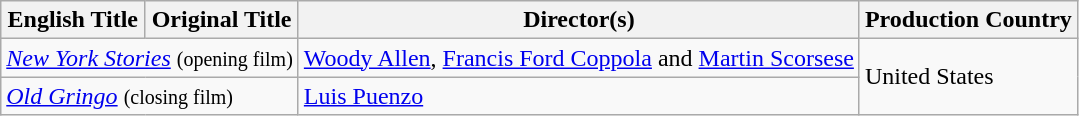<table class="wikitable">
<tr>
<th>English Title</th>
<th>Original Title</th>
<th>Director(s)</th>
<th>Production Country</th>
</tr>
<tr>
<td colspan="2"><em><a href='#'>New York Stories</a></em> <small>(opening film)</small></td>
<td><a href='#'>Woody Allen</a>, <a href='#'>Francis Ford Coppola</a> and <a href='#'>Martin Scorsese</a></td>
<td rowspan="2">United States</td>
</tr>
<tr>
<td colspan="2"><em><a href='#'>Old Gringo</a></em> <small>(closing film)</small></td>
<td><a href='#'>Luis Puenzo</a></td>
</tr>
</table>
